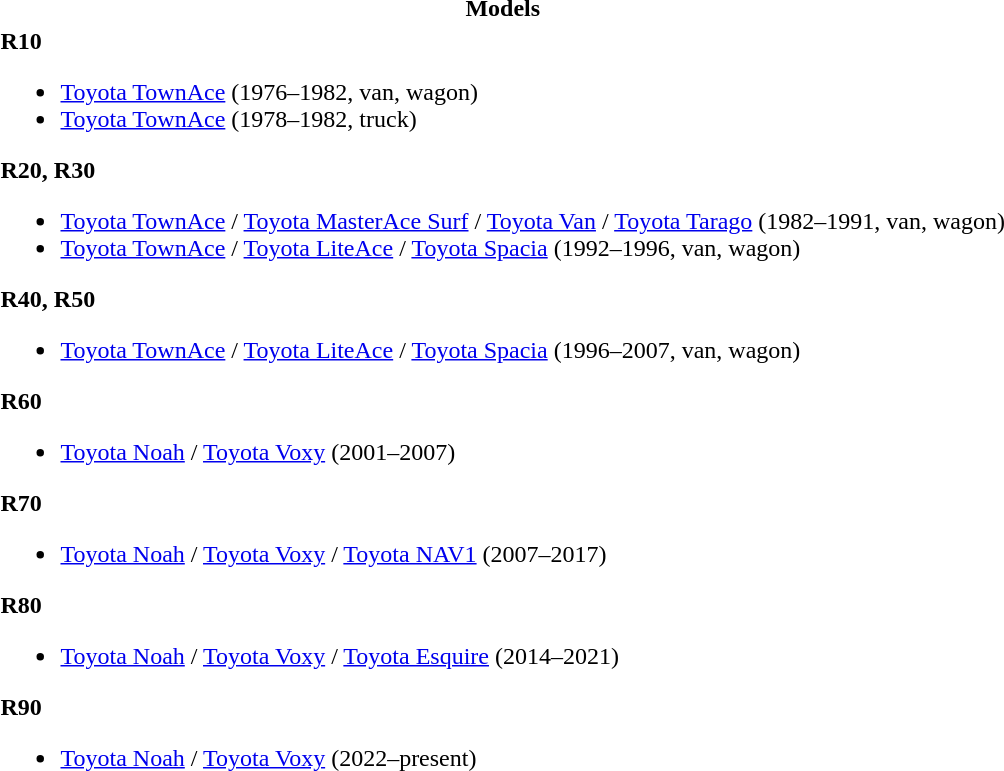<table>
<tr>
<th>Models</th>
</tr>
<tr>
<td><strong>R10</strong><br><ul><li><a href='#'>Toyota TownAce</a> (1976–1982, van, wagon)</li><li><a href='#'>Toyota TownAce</a> (1978–1982, truck)</li></ul><strong>R20, R30</strong><ul><li><a href='#'>Toyota TownAce</a> / <a href='#'>Toyota MasterAce Surf</a> / <a href='#'>Toyota Van</a> / <a href='#'>Toyota Tarago</a> (1982–1991, van, wagon)</li><li><a href='#'>Toyota TownAce</a> / <a href='#'>Toyota LiteAce</a> / <a href='#'>Toyota Spacia</a> (1992–1996, van, wagon)</li></ul><strong>R40, R50</strong><ul><li><a href='#'>Toyota TownAce</a> / <a href='#'>Toyota LiteAce</a> / <a href='#'>Toyota Spacia</a> (1996–2007, van, wagon)</li></ul><strong>R60</strong><ul><li><a href='#'>Toyota Noah</a> / <a href='#'>Toyota Voxy</a> (2001–2007)</li></ul><strong>R70</strong><ul><li><a href='#'>Toyota Noah</a> / <a href='#'>Toyota Voxy</a> / <a href='#'>Toyota NAV1</a> (2007–2017)</li></ul><strong>R80</strong><ul><li><a href='#'>Toyota Noah</a> / <a href='#'>Toyota Voxy</a> / <a href='#'>Toyota Esquire</a> (2014–2021)</li></ul><strong>R90</strong><ul><li><a href='#'>Toyota Noah</a> / <a href='#'>Toyota Voxy</a> (2022–present)</li></ul></td>
</tr>
</table>
